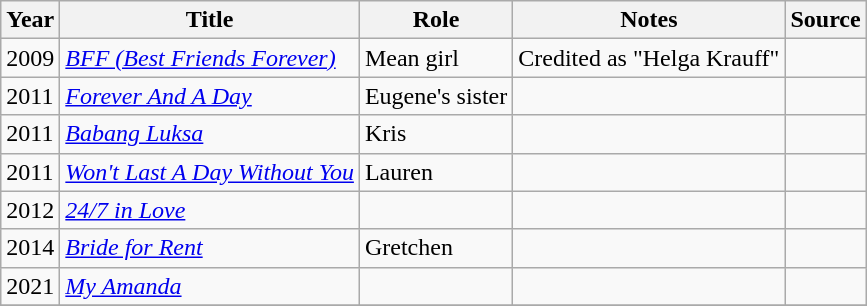<table class="wikitable sortable" >
<tr>
<th>Year</th>
<th>Title</th>
<th>Role</th>
<th class="unsortable">Notes </th>
<th class="unsortable">Source </th>
</tr>
<tr>
<td>2009</td>
<td><em><a href='#'>BFF (Best Friends Forever)</a></em></td>
<td>Mean girl</td>
<td>Credited as "Helga Krauff"</td>
<td></td>
</tr>
<tr>
<td>2011</td>
<td><em><a href='#'>Forever And A Day</a></em></td>
<td>Eugene's sister</td>
<td></td>
<td></td>
</tr>
<tr>
<td>2011</td>
<td><em><a href='#'>Babang Luksa</a></em></td>
<td>Kris</td>
<td></td>
<td></td>
</tr>
<tr>
<td>2011</td>
<td><em><a href='#'>Won't Last A Day Without You</a></em></td>
<td>Lauren</td>
<td></td>
<td></td>
</tr>
<tr>
<td>2012</td>
<td><em><a href='#'>24/7 in Love</a></em></td>
<td></td>
<td></td>
<td></td>
</tr>
<tr>
<td>2014</td>
<td><em><a href='#'>Bride for Rent</a></em></td>
<td>Gretchen</td>
<td></td>
<td></td>
</tr>
<tr>
<td>2021</td>
<td><em><a href='#'>My Amanda</a></em></td>
<td></td>
<td></td>
<td></td>
</tr>
<tr>
</tr>
</table>
